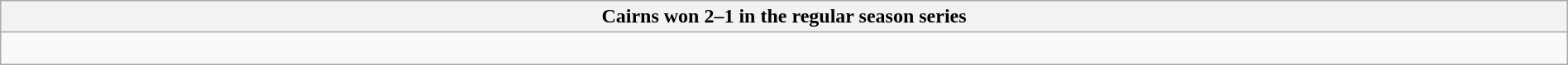<table class="wikitable collapsible collapsed" style="width:100%">
<tr>
<th>Cairns won 2–1 in the regular season series</th>
</tr>
<tr>
<td><br>

</td>
</tr>
</table>
